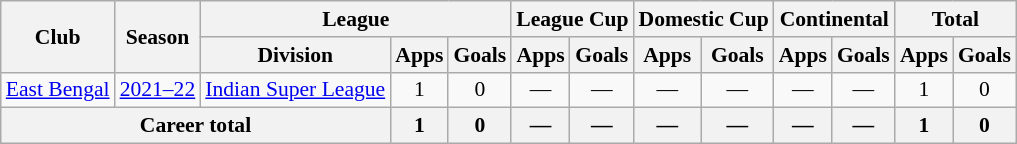<table class="wikitable" style="text-align: center; font-size:90%;">
<tr>
<th rowspan="2">Club</th>
<th rowspan="2">Season</th>
<th colspan="3">League</th>
<th colspan="2">League Cup</th>
<th colspan="2">Domestic Cup</th>
<th colspan="2">Continental</th>
<th colspan="2">Total</th>
</tr>
<tr>
<th>Division</th>
<th>Apps</th>
<th>Goals</th>
<th>Apps</th>
<th>Goals</th>
<th>Apps</th>
<th>Goals</th>
<th>Apps</th>
<th>Goals</th>
<th>Apps</th>
<th>Goals</th>
</tr>
<tr>
<td rowspan="1"><a href='#'>East Bengal</a></td>
<td><a href='#'>2021–22</a></td>
<td><a href='#'>Indian Super League</a></td>
<td>1</td>
<td>0</td>
<td>—</td>
<td>—</td>
<td>—</td>
<td>—</td>
<td>—</td>
<td>—</td>
<td>1</td>
<td>0</td>
</tr>
<tr>
<th colspan="3">Career total</th>
<th>1</th>
<th>0</th>
<th>—</th>
<th>—</th>
<th>—</th>
<th>—</th>
<th>—</th>
<th>—</th>
<th>1</th>
<th>0</th>
</tr>
</table>
